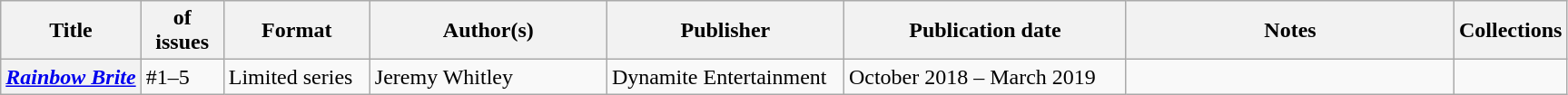<table class="wikitable">
<tr>
<th>Title</th>
<th style="width:40pt"> of issues</th>
<th style="width:75pt">Format</th>
<th style="width:125pt">Author(s)</th>
<th style="width:125pt">Publisher</th>
<th style="width:150pt">Publication date</th>
<th style="width:175pt">Notes</th>
<th>Collections</th>
</tr>
<tr>
<th><em><a href='#'>Rainbow Brite</a></em></th>
<td>#1–5</td>
<td>Limited series</td>
<td>Jeremy Whitley</td>
<td>Dynamite Entertainment</td>
<td>October 2018 – March 2019</td>
<td></td>
<td></td>
</tr>
</table>
